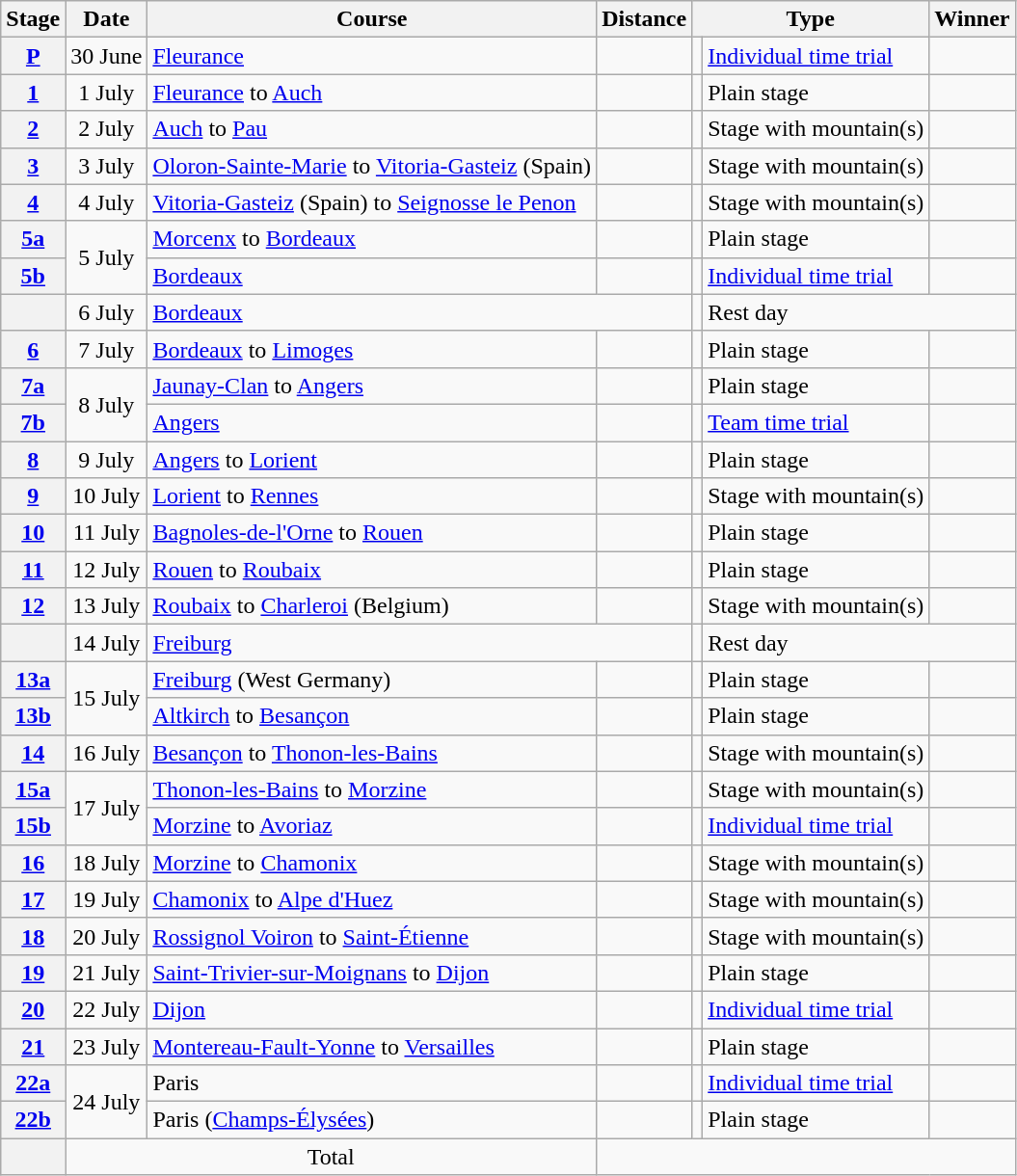<table class="wikitable">
<tr>
<th scope="col">Stage</th>
<th scope="col">Date</th>
<th scope="col">Course</th>
<th scope="col">Distance</th>
<th scope="col" colspan="2">Type</th>
<th scope="col">Winner</th>
</tr>
<tr>
<th scope="row"><a href='#'>P</a></th>
<td style="text-align:center;">30 June</td>
<td><a href='#'>Fleurance</a></td>
<td style="text-align:center;"></td>
<td></td>
<td><a href='#'>Individual time trial</a></td>
<td></td>
</tr>
<tr>
<th scope="row"><a href='#'>1</a></th>
<td style="text-align:center;">1 July</td>
<td><a href='#'>Fleurance</a> to <a href='#'>Auch</a></td>
<td style="text-align:center;"></td>
<td></td>
<td>Plain stage</td>
<td></td>
</tr>
<tr>
<th scope="row"><a href='#'>2</a></th>
<td style="text-align:center;">2 July</td>
<td><a href='#'>Auch</a> to <a href='#'>Pau</a></td>
<td style="text-align:center;"></td>
<td></td>
<td>Stage with mountain(s)</td>
<td></td>
</tr>
<tr>
<th scope="row"><a href='#'>3</a></th>
<td style="text-align:center;">3 July</td>
<td><a href='#'>Oloron-Sainte-Marie</a> to <a href='#'>Vitoria-Gasteiz</a> (Spain)</td>
<td style="text-align:center;"></td>
<td></td>
<td>Stage with mountain(s)</td>
<td></td>
</tr>
<tr>
<th scope="row"><a href='#'>4</a></th>
<td style="text-align:center;">4 July</td>
<td><a href='#'>Vitoria-Gasteiz</a> (Spain) to <a href='#'>Seignosse le Penon</a></td>
<td style="text-align:center;"></td>
<td></td>
<td>Stage with mountain(s)</td>
<td></td>
</tr>
<tr>
<th scope="row"><a href='#'>5a</a></th>
<td rowspan=2 style="text-align:center;">5 July</td>
<td><a href='#'>Morcenx</a> to <a href='#'>Bordeaux</a></td>
<td style="text-align:center;"></td>
<td></td>
<td>Plain stage</td>
<td></td>
</tr>
<tr>
<th scope="row"><a href='#'>5b</a></th>
<td><a href='#'>Bordeaux</a></td>
<td style="text-align:center;"></td>
<td></td>
<td><a href='#'>Individual time trial</a></td>
<td></td>
</tr>
<tr>
<th scope="row"></th>
<td style="text-align:center;">6 July</td>
<td colspan="2"><a href='#'>Bordeaux</a></td>
<td></td>
<td colspan="2">Rest day</td>
</tr>
<tr>
<th scope="row"><a href='#'>6</a></th>
<td style="text-align:center;">7 July</td>
<td><a href='#'>Bordeaux</a> to <a href='#'>Limoges</a></td>
<td style="text-align:center;"></td>
<td></td>
<td>Plain stage</td>
<td></td>
</tr>
<tr>
<th scope="row"><a href='#'>7a</a></th>
<td rowspan=2 style="text-align:center;">8 July</td>
<td><a href='#'>Jaunay-Clan</a> to <a href='#'>Angers</a></td>
<td style="text-align:center;"></td>
<td></td>
<td>Plain stage</td>
<td></td>
</tr>
<tr>
<th scope="row"><a href='#'>7b</a></th>
<td><a href='#'>Angers</a></td>
<td style="text-align:center;"></td>
<td></td>
<td><a href='#'>Team time trial</a></td>
<td></td>
</tr>
<tr>
<th scope="row"><a href='#'>8</a></th>
<td style="text-align:center;">9 July</td>
<td><a href='#'>Angers</a> to <a href='#'>Lorient</a></td>
<td style="text-align:center;"></td>
<td></td>
<td>Plain stage</td>
<td></td>
</tr>
<tr>
<th scope="row"><a href='#'>9</a></th>
<td style="text-align:center;">10 July</td>
<td><a href='#'>Lorient</a> to <a href='#'>Rennes</a></td>
<td style="text-align:center;"></td>
<td></td>
<td>Stage with mountain(s)</td>
<td></td>
</tr>
<tr>
<th scope="row"><a href='#'>10</a></th>
<td style="text-align:center;">11 July</td>
<td><a href='#'>Bagnoles-de-l'Orne</a> to <a href='#'>Rouen</a></td>
<td style="text-align:center;"></td>
<td></td>
<td>Plain stage</td>
<td></td>
</tr>
<tr>
<th scope="row"><a href='#'>11</a></th>
<td style="text-align:center;">12 July</td>
<td><a href='#'>Rouen</a> to <a href='#'>Roubaix</a></td>
<td style="text-align:center;"></td>
<td></td>
<td>Plain stage</td>
<td></td>
</tr>
<tr>
<th scope="row"><a href='#'>12</a></th>
<td style="text-align:center;">13 July</td>
<td><a href='#'>Roubaix</a> to <a href='#'>Charleroi</a> (Belgium)</td>
<td style="text-align:center;"></td>
<td></td>
<td>Stage with mountain(s)</td>
<td></td>
</tr>
<tr>
<th scope="row"></th>
<td style="text-align:center;">14 July</td>
<td colspan="2"><a href='#'>Freiburg</a></td>
<td></td>
<td colspan="2">Rest day</td>
</tr>
<tr>
<th scope="row"><a href='#'>13a</a></th>
<td rowspan=2 style="text-align:center;">15 July</td>
<td><a href='#'>Freiburg</a> (West Germany)</td>
<td style="text-align:center;"></td>
<td></td>
<td>Plain stage</td>
<td></td>
</tr>
<tr>
<th scope="row"><a href='#'>13b</a></th>
<td><a href='#'>Altkirch</a>  to <a href='#'>Besançon</a></td>
<td style="text-align:center;"></td>
<td></td>
<td>Plain stage</td>
<td></td>
</tr>
<tr>
<th scope="row"><a href='#'>14</a></th>
<td style="text-align:center;">16 July</td>
<td><a href='#'>Besançon</a> to <a href='#'>Thonon-les-Bains</a></td>
<td style="text-align:center;"></td>
<td></td>
<td>Stage with mountain(s)</td>
<td></td>
</tr>
<tr>
<th scope="row"><a href='#'>15a</a></th>
<td rowspan=2 style="text-align:center;">17 July</td>
<td><a href='#'>Thonon-les-Bains</a> to <a href='#'>Morzine</a></td>
<td style="text-align:center;"></td>
<td></td>
<td>Stage with mountain(s)</td>
<td></td>
</tr>
<tr>
<th scope="row"><a href='#'>15b</a></th>
<td><a href='#'>Morzine</a> to <a href='#'>Avoriaz</a></td>
<td style="text-align:center;"></td>
<td></td>
<td><a href='#'>Individual time trial</a></td>
<td></td>
</tr>
<tr>
<th scope="row"><a href='#'>16</a></th>
<td style="text-align:center;">18 July</td>
<td><a href='#'>Morzine</a> to <a href='#'>Chamonix</a></td>
<td style="text-align:center;"></td>
<td></td>
<td>Stage with mountain(s)</td>
<td></td>
</tr>
<tr>
<th scope="row"><a href='#'>17</a></th>
<td style="text-align:center;">19 July</td>
<td><a href='#'>Chamonix</a> to <a href='#'>Alpe d'Huez</a></td>
<td style="text-align:center;"></td>
<td></td>
<td>Stage with mountain(s)</td>
<td></td>
</tr>
<tr>
<th scope="row"><a href='#'>18</a></th>
<td style="text-align:center;">20 July</td>
<td><a href='#'>Rossignol Voiron</a> to <a href='#'>Saint-Étienne</a></td>
<td style="text-align:center;"></td>
<td></td>
<td>Stage with mountain(s)</td>
<td></td>
</tr>
<tr>
<th scope="row"><a href='#'>19</a></th>
<td style="text-align:center;">21 July</td>
<td><a href='#'>Saint-Trivier-sur-Moignans</a> to <a href='#'>Dijon</a></td>
<td style="text-align:center;"></td>
<td></td>
<td>Plain stage</td>
<td></td>
</tr>
<tr>
<th scope="row"><a href='#'>20</a></th>
<td style="text-align:center;">22 July</td>
<td><a href='#'>Dijon</a></td>
<td style="text-align:center;"></td>
<td></td>
<td><a href='#'>Individual time trial</a></td>
<td></td>
</tr>
<tr>
<th scope="row"><a href='#'>21</a></th>
<td style="text-align:center;">23 July</td>
<td><a href='#'>Montereau-Fault-Yonne</a> to <a href='#'>Versailles</a></td>
<td style="text-align:center;"></td>
<td></td>
<td>Plain stage</td>
<td></td>
</tr>
<tr>
<th scope="row"><a href='#'>22a</a></th>
<td rowspan=2 style="text-align:center;">24 July</td>
<td>Paris</td>
<td style="text-align:center;"></td>
<td></td>
<td><a href='#'>Individual time trial</a></td>
<td></td>
</tr>
<tr>
<th scope="row"><a href='#'>22b</a></th>
<td>Paris (<a href='#'>Champs-Élysées</a>)</td>
<td style="text-align:center;"></td>
<td></td>
<td>Plain stage</td>
<td></td>
</tr>
<tr>
<th scope="row"></th>
<td colspan="2" style="text-align:center">Total</td>
<td colspan="4" style="text-align:center"></td>
</tr>
</table>
